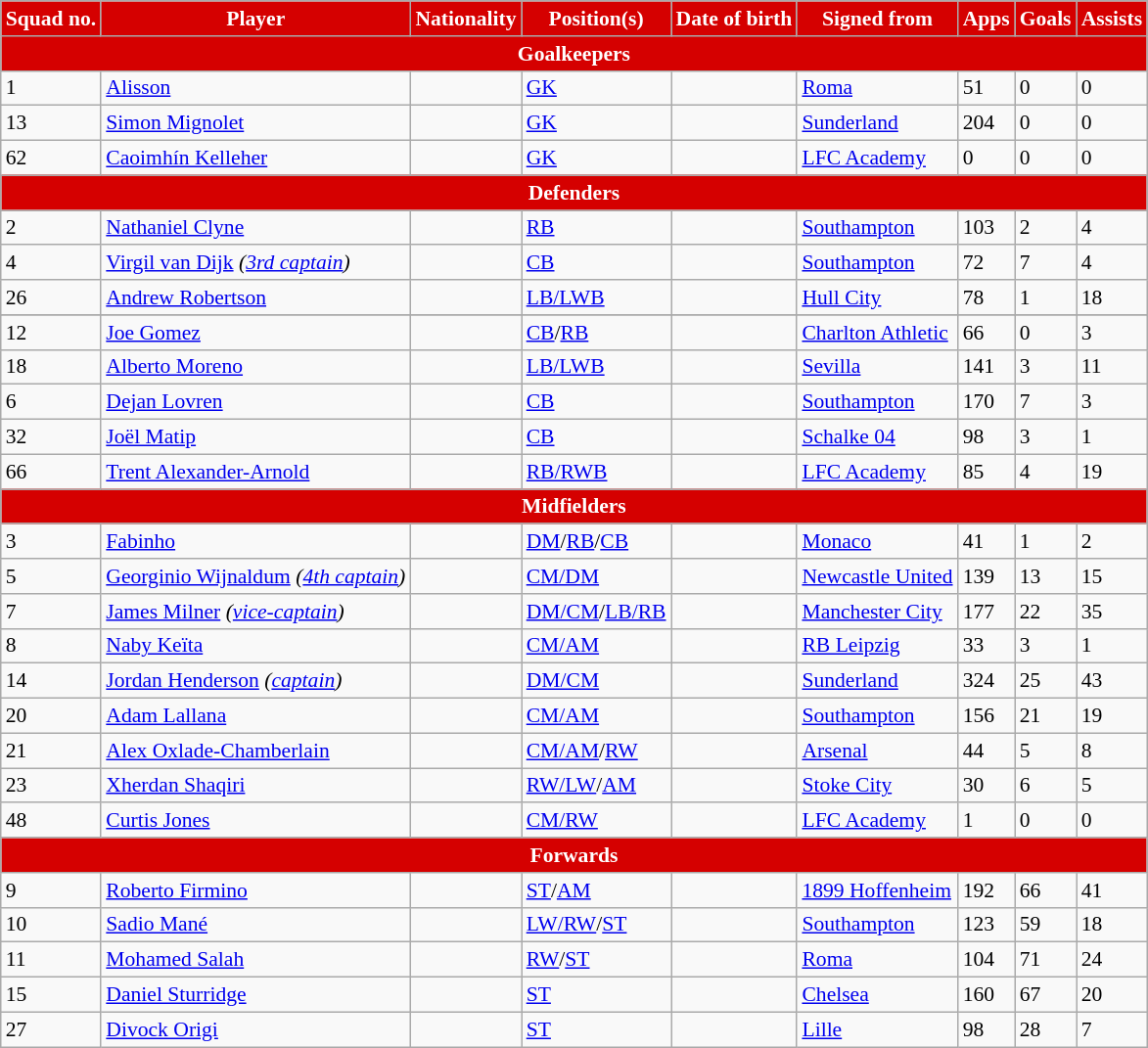<table class="wikitable sortable" style="font-size:90%; white-space:nowrap;">
<tr>
<th style="background:#d50000; color:white; text-align:center;">Squad no.</th>
<th style="background:#d50000; color:white; text-align:center;">Player</th>
<th style="background:#d50000; color:white; text-align:center;">Nationality</th>
<th style="background:#d50000; color:white; text-align:center;">Position(s)</th>
<th style="background:#d50000; color:white; text-align:center;">Date of birth</th>
<th style="background:#d50000; color:white; text-align:center;">Signed from</th>
<th style="background:#d50000; color:white; text-align:center;">Apps</th>
<th style="background:#d50000; color:white; text-align:center;">Goals</th>
<th style="background:#d50000; color:white; text-align:center;">Assists</th>
</tr>
<tr>
<th colspan="9" style="background:#d50000; color:white; text-align:center">Goalkeepers</th>
</tr>
<tr>
<td>1</td>
<td><a href='#'>Alisson</a></td>
<td></td>
<td><a href='#'>GK</a></td>
<td></td>
<td> <a href='#'>Roma</a></td>
<td>51</td>
<td>0</td>
<td>0</td>
</tr>
<tr>
<td>13</td>
<td><a href='#'>Simon Mignolet</a></td>
<td></td>
<td><a href='#'>GK</a></td>
<td></td>
<td> <a href='#'>Sunderland</a></td>
<td>204</td>
<td>0</td>
<td>0</td>
</tr>
<tr>
<td>62</td>
<td><a href='#'>Caoimhín Kelleher</a></td>
<td></td>
<td><a href='#'>GK</a></td>
<td></td>
<td> <a href='#'>LFC Academy</a></td>
<td>0</td>
<td>0</td>
<td>0</td>
</tr>
<tr>
<th colspan="9" style="background:#d50000; color:white; text-align:center">Defenders</th>
</tr>
<tr>
<td>2</td>
<td><a href='#'>Nathaniel Clyne</a></td>
<td></td>
<td><a href='#'>RB</a></td>
<td></td>
<td> <a href='#'>Southampton</a></td>
<td>103</td>
<td>2</td>
<td>4</td>
</tr>
<tr>
<td>4</td>
<td><a href='#'>Virgil van Dijk</a> <em>(<a href='#'>3rd captain</a>)</em></td>
<td></td>
<td><a href='#'>CB</a></td>
<td></td>
<td> <a href='#'>Southampton</a></td>
<td>72</td>
<td>7</td>
<td>4</td>
</tr>
<tr>
<td>26</td>
<td><a href='#'>Andrew Robertson</a></td>
<td></td>
<td><a href='#'>LB/LWB</a></td>
<td></td>
<td> <a href='#'>Hull City</a></td>
<td>78</td>
<td>1</td>
<td>18</td>
</tr>
<tr>
</tr>
<tr>
<td>12</td>
<td><a href='#'>Joe Gomez</a></td>
<td></td>
<td><a href='#'>CB</a>/<a href='#'>RB</a></td>
<td></td>
<td> <a href='#'>Charlton Athletic</a></td>
<td>66</td>
<td>0</td>
<td>3</td>
</tr>
<tr>
<td>18</td>
<td><a href='#'>Alberto Moreno</a></td>
<td></td>
<td><a href='#'>LB/LWB</a></td>
<td></td>
<td> <a href='#'>Sevilla</a></td>
<td>141</td>
<td>3</td>
<td>11</td>
</tr>
<tr>
<td>6</td>
<td><a href='#'>Dejan Lovren</a></td>
<td></td>
<td><a href='#'>CB</a></td>
<td></td>
<td> <a href='#'>Southampton</a></td>
<td>170</td>
<td>7</td>
<td>3</td>
</tr>
<tr>
<td>32</td>
<td><a href='#'>Joël Matip</a></td>
<td></td>
<td><a href='#'>CB</a></td>
<td></td>
<td> <a href='#'>Schalke 04</a></td>
<td>98</td>
<td>3</td>
<td>1</td>
</tr>
<tr>
<td>66</td>
<td><a href='#'>Trent Alexander-Arnold</a></td>
<td></td>
<td><a href='#'>RB/RWB</a></td>
<td></td>
<td> <a href='#'>LFC Academy</a></td>
<td>85</td>
<td>4</td>
<td>19</td>
</tr>
<tr>
<th colspan="9" style="background:#d50000; color:white; text-align:center">Midfielders</th>
</tr>
<tr>
<td>3</td>
<td><a href='#'>Fabinho</a></td>
<td></td>
<td><a href='#'>DM</a>/<a href='#'>RB</a>/<a href='#'>CB</a></td>
<td></td>
<td> <a href='#'>Monaco</a></td>
<td>41</td>
<td>1</td>
<td>2</td>
</tr>
<tr>
<td>5</td>
<td><a href='#'>Georginio Wijnaldum</a> <em>(<a href='#'>4th captain</a>)</em></td>
<td></td>
<td><a href='#'>CM/DM</a></td>
<td></td>
<td> <a href='#'>Newcastle United</a></td>
<td>139</td>
<td>13</td>
<td>15</td>
</tr>
<tr>
<td>7</td>
<td><a href='#'>James Milner</a> <em>(<a href='#'>vice-captain</a>)</em></td>
<td></td>
<td><a href='#'>DM/CM</a>/<a href='#'>LB/RB</a></td>
<td></td>
<td> <a href='#'>Manchester City</a></td>
<td>177</td>
<td>22</td>
<td>35</td>
</tr>
<tr>
<td>8</td>
<td><a href='#'>Naby Keïta</a></td>
<td></td>
<td><a href='#'>CM/AM</a></td>
<td></td>
<td> <a href='#'>RB Leipzig</a></td>
<td>33</td>
<td>3</td>
<td>1</td>
</tr>
<tr>
<td>14</td>
<td><a href='#'>Jordan Henderson</a> <em>(<a href='#'>captain</a>)</em></td>
<td></td>
<td><a href='#'>DM/CM</a></td>
<td></td>
<td> <a href='#'>Sunderland</a></td>
<td>324</td>
<td>25</td>
<td>43</td>
</tr>
<tr>
<td>20</td>
<td><a href='#'>Adam Lallana</a></td>
<td></td>
<td><a href='#'>CM/AM</a></td>
<td></td>
<td> <a href='#'>Southampton</a></td>
<td>156</td>
<td>21</td>
<td>19</td>
</tr>
<tr>
<td>21</td>
<td><a href='#'>Alex Oxlade-Chamberlain</a></td>
<td></td>
<td><a href='#'>CM/AM</a>/<a href='#'>RW</a></td>
<td></td>
<td> <a href='#'>Arsenal</a></td>
<td>44</td>
<td>5</td>
<td>8</td>
</tr>
<tr>
<td>23</td>
<td><a href='#'>Xherdan Shaqiri</a></td>
<td></td>
<td><a href='#'>RW/LW</a>/<a href='#'>AM</a></td>
<td></td>
<td> <a href='#'>Stoke City</a></td>
<td>30</td>
<td>6</td>
<td>5</td>
</tr>
<tr>
<td>48</td>
<td><a href='#'>Curtis Jones</a></td>
<td></td>
<td><a href='#'>CM/RW</a></td>
<td></td>
<td> <a href='#'>LFC Academy</a></td>
<td>1</td>
<td>0</td>
<td>0</td>
</tr>
<tr>
<th colspan="9" style="background:#d50000; color:white; text-align:center">Forwards</th>
</tr>
<tr>
<td>9</td>
<td><a href='#'>Roberto Firmino</a></td>
<td></td>
<td><a href='#'>ST</a>/<a href='#'>AM</a></td>
<td></td>
<td> <a href='#'>1899 Hoffenheim</a></td>
<td>192</td>
<td>66</td>
<td>41</td>
</tr>
<tr>
<td>10</td>
<td><a href='#'>Sadio Mané</a></td>
<td></td>
<td><a href='#'>LW/RW</a>/<a href='#'>ST</a></td>
<td></td>
<td> <a href='#'>Southampton</a></td>
<td>123</td>
<td>59</td>
<td>18</td>
</tr>
<tr>
<td>11</td>
<td><a href='#'>Mohamed Salah</a></td>
<td></td>
<td><a href='#'>RW</a>/<a href='#'>ST</a></td>
<td></td>
<td> <a href='#'>Roma</a></td>
<td>104</td>
<td>71</td>
<td>24</td>
</tr>
<tr>
<td>15</td>
<td><a href='#'>Daniel Sturridge</a></td>
<td></td>
<td><a href='#'>ST</a></td>
<td></td>
<td> <a href='#'>Chelsea</a></td>
<td>160</td>
<td>67</td>
<td>20</td>
</tr>
<tr>
<td>27</td>
<td><a href='#'>Divock Origi</a></td>
<td></td>
<td><a href='#'>ST</a></td>
<td></td>
<td> <a href='#'>Lille</a></td>
<td>98</td>
<td>28</td>
<td>7</td>
</tr>
</table>
